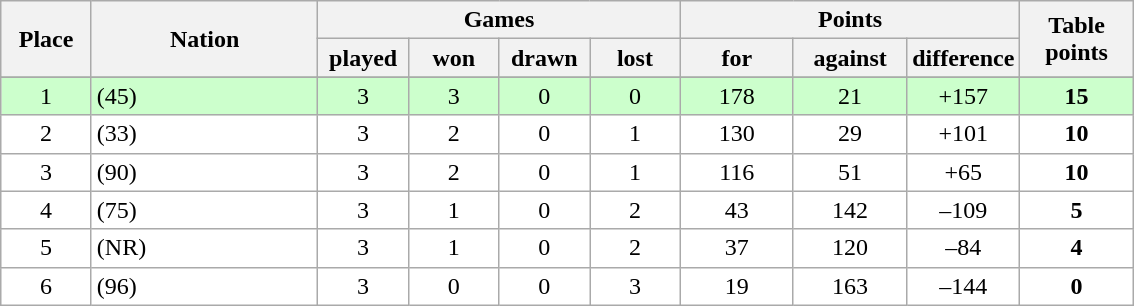<table class="wikitable">
<tr>
<th rowspan=2 width="8%">Place</th>
<th rowspan=2 width="20%">Nation</th>
<th colspan=4 width="32%">Games</th>
<th colspan=3 width="30%">Points</th>
<th rowspan=2 width="10%">Table<br>points</th>
</tr>
<tr>
<th width="8%">played</th>
<th width="8%">won</th>
<th width="8%">drawn</th>
<th width="8%">lost</th>
<th width="10%">for</th>
<th width="10%">against</th>
<th width="10%">difference</th>
</tr>
<tr>
</tr>
<tr bgcolor=#ccffcc align=center>
<td>1</td>
<td align=left> (45)</td>
<td>3</td>
<td>3</td>
<td>0</td>
<td>0</td>
<td>178</td>
<td>21</td>
<td>+157</td>
<td><strong>15</strong></td>
</tr>
<tr bgcolor=#ffffff align=center>
<td>2</td>
<td align=left> (33)</td>
<td>3</td>
<td>2</td>
<td>0</td>
<td>1</td>
<td>130</td>
<td>29</td>
<td>+101</td>
<td><strong>10</strong></td>
</tr>
<tr bgcolor=#ffffff align=center>
<td>3</td>
<td align=left> (90)</td>
<td>3</td>
<td>2</td>
<td>0</td>
<td>1</td>
<td>116</td>
<td>51</td>
<td>+65</td>
<td><strong>10</strong></td>
</tr>
<tr bgcolor=#ffffff align=center>
<td>4</td>
<td align=left> (75)</td>
<td>3</td>
<td>1</td>
<td>0</td>
<td>2</td>
<td>43</td>
<td>142</td>
<td>–109</td>
<td><strong>5</strong></td>
</tr>
<tr bgcolor=#ffffff align=center>
<td>5</td>
<td align=left> (NR)</td>
<td>3</td>
<td>1</td>
<td>0</td>
<td>2</td>
<td>37</td>
<td>120</td>
<td>–84</td>
<td><strong>4</strong></td>
</tr>
<tr bgcolor=#ffffff align=center>
<td>6</td>
<td align=left> (96)</td>
<td>3</td>
<td>0</td>
<td>0</td>
<td>3</td>
<td>19</td>
<td>163</td>
<td>–144</td>
<td><strong>0</strong></td>
</tr>
</table>
